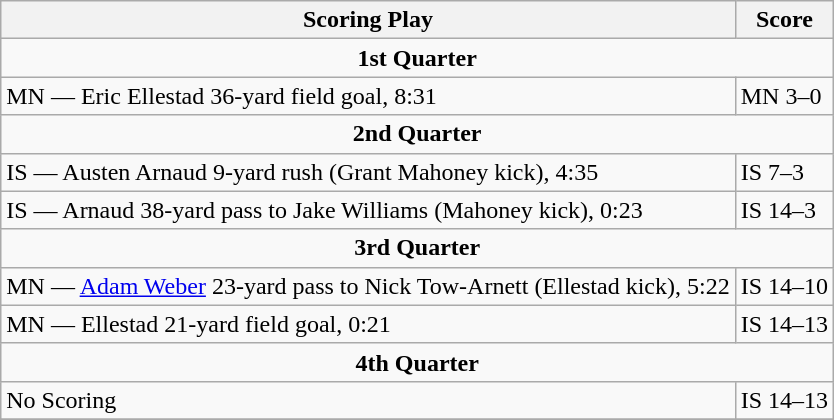<table class="wikitable">
<tr>
<th>Scoring Play</th>
<th>Score</th>
</tr>
<tr>
<td colspan="4" align="center"><strong>1st Quarter</strong></td>
</tr>
<tr>
<td>MN — Eric Ellestad 36-yard field goal, 8:31</td>
<td>MN 3–0</td>
</tr>
<tr>
<td colspan="4" align="center"><strong>2nd Quarter</strong></td>
</tr>
<tr>
<td>IS — Austen Arnaud 9-yard rush (Grant Mahoney kick), 4:35</td>
<td>IS 7–3</td>
</tr>
<tr>
<td>IS — Arnaud 38-yard pass to Jake Williams (Mahoney kick), 0:23</td>
<td>IS 14–3</td>
</tr>
<tr>
<td colspan="4" align="center"><strong>3rd Quarter</strong></td>
</tr>
<tr>
<td>MN — <a href='#'>Adam Weber</a> 23-yard pass to Nick Tow-Arnett (Ellestad kick), 5:22</td>
<td>IS 14–10</td>
</tr>
<tr>
<td>MN — Ellestad 21-yard field goal, 0:21</td>
<td>IS 14–13</td>
</tr>
<tr>
<td colspan="4" align="center"><strong>4th Quarter</strong></td>
</tr>
<tr>
<td>No Scoring</td>
<td>IS 14–13</td>
</tr>
<tr>
</tr>
</table>
